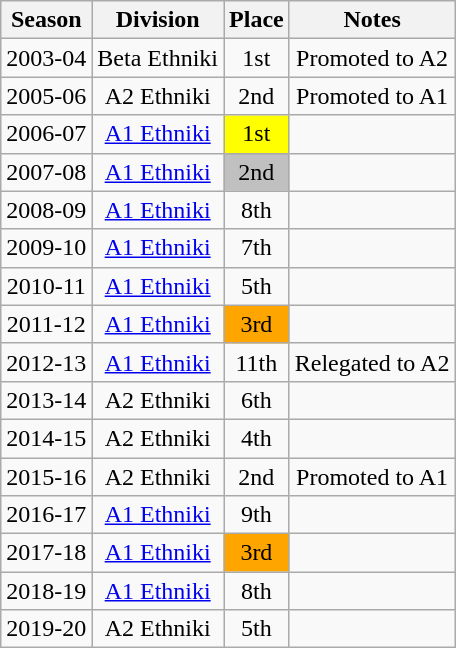<table class="wikitable" style="text-align:center">
<tr>
<th>Season</th>
<th>Division</th>
<th>Place</th>
<th>Notes</th>
</tr>
<tr>
<td>2003-04</td>
<td>Beta Ethniki</td>
<td>1st</td>
<td>Promoted to A2</td>
</tr>
<tr>
<td>2005-06</td>
<td>A2 Ethniki</td>
<td>2nd</td>
<td>Promoted to A1</td>
</tr>
<tr>
<td>2006-07</td>
<td><a href='#'>A1 Ethniki</a></td>
<td bgcolor="yellow">1st</td>
<td></td>
</tr>
<tr>
<td>2007-08</td>
<td><a href='#'>A1 Ethniki</a></td>
<td bgcolor="silver">2nd</td>
<td></td>
</tr>
<tr>
<td>2008-09</td>
<td><a href='#'>A1 Ethniki</a></td>
<td>8th</td>
<td></td>
</tr>
<tr>
<td>2009-10</td>
<td><a href='#'>A1 Ethniki</a></td>
<td>7th</td>
<td></td>
</tr>
<tr>
<td>2010-11</td>
<td><a href='#'>A1 Ethniki</a></td>
<td>5th</td>
<td></td>
</tr>
<tr>
<td>2011-12</td>
<td><a href='#'>A1 Ethniki</a></td>
<td bgcolor="orange">3rd</td>
<td></td>
</tr>
<tr>
<td>2012-13</td>
<td><a href='#'>A1 Ethniki</a></td>
<td>11th</td>
<td>Relegated to A2</td>
</tr>
<tr>
<td>2013-14</td>
<td>A2 Ethniki</td>
<td>6th</td>
<td></td>
</tr>
<tr>
<td>2014-15</td>
<td>A2 Ethniki</td>
<td>4th</td>
<td></td>
</tr>
<tr>
<td>2015-16</td>
<td>A2 Ethniki</td>
<td>2nd</td>
<td>Promoted to A1</td>
</tr>
<tr>
<td>2016-17</td>
<td><a href='#'>A1 Ethniki</a></td>
<td>9th</td>
<td></td>
</tr>
<tr>
<td>2017-18</td>
<td><a href='#'>A1 Ethniki</a></td>
<td bgcolor="orange">3rd</td>
<td></td>
</tr>
<tr>
<td>2018-19</td>
<td><a href='#'>A1 Ethniki</a></td>
<td>8th</td>
<td></td>
</tr>
<tr>
<td>2019-20</td>
<td>A2 Ethniki</td>
<td>5th</td>
<td></td>
</tr>
</table>
